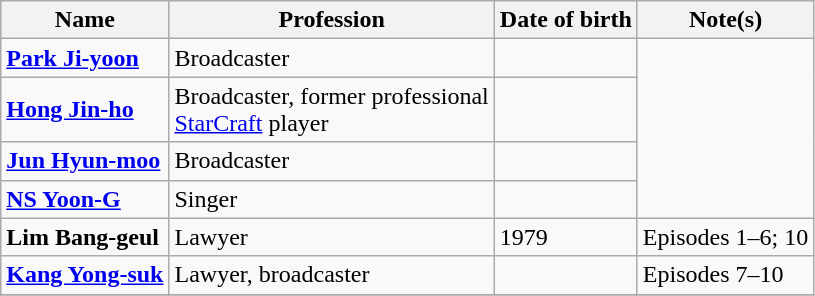<table class=wikitable>
<tr>
<th>Name</th>
<th>Profession</th>
<th>Date of birth</th>
<th>Note(s)</th>
</tr>
<tr>
<td><strong><a href='#'>Park Ji-yoon</a></strong></td>
<td>Broadcaster</td>
<td></td>
<td rowspan=4></td>
</tr>
<tr>
<td><strong><a href='#'>Hong Jin-ho</a></strong></td>
<td>Broadcaster, former professional<br><a href='#'>StarCraft</a> player</td>
<td></td>
</tr>
<tr>
<td><strong><a href='#'>Jun Hyun-moo</a></strong></td>
<td>Broadcaster</td>
<td></td>
</tr>
<tr>
<td><strong><a href='#'>NS Yoon-G</a></strong></td>
<td>Singer</td>
<td></td>
</tr>
<tr>
<td><strong>Lim Bang-geul</strong></td>
<td>Lawyer</td>
<td>1979</td>
<td>Episodes 1–6; 10</td>
</tr>
<tr>
<td><strong><a href='#'>Kang Yong-suk</a></strong></td>
<td>Lawyer, broadcaster</td>
<td></td>
<td>Episodes 7–10</td>
</tr>
<tr>
</tr>
</table>
